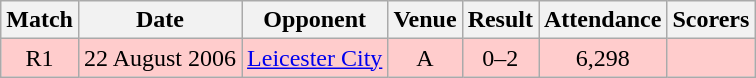<table class="wikitable" style="font-size:100%; text-align:center">
<tr>
<th>Match</th>
<th>Date</th>
<th>Opponent</th>
<th>Venue</th>
<th>Result</th>
<th>Attendance</th>
<th>Scorers</th>
</tr>
<tr style="background: #FFCCCC;">
<td>R1</td>
<td>22 August 2006</td>
<td><a href='#'>Leicester City</a></td>
<td>A</td>
<td>0–2</td>
<td>6,298</td>
<td></td>
</tr>
</table>
